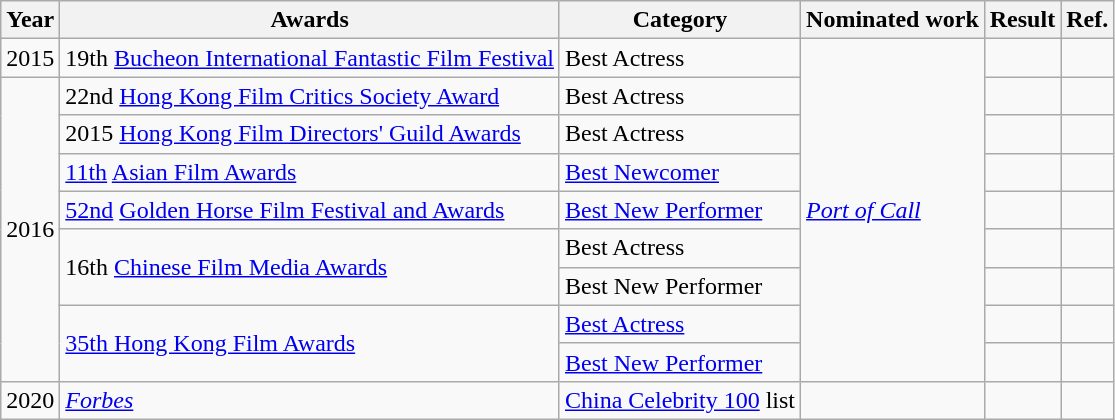<table class="wikitable sortable">
<tr>
<th>Year</th>
<th>Awards</th>
<th>Category</th>
<th>Nominated work</th>
<th>Result</th>
<th>Ref.</th>
</tr>
<tr>
<td>2015</td>
<td>19th <a href='#'>Bucheon International Fantastic Film Festival</a></td>
<td>Best Actress</td>
<td rowspan=9><em><a href='#'>Port of Call</a></em></td>
<td></td>
<td></td>
</tr>
<tr>
<td rowspan=8>2016</td>
<td>22nd <a href='#'>Hong Kong Film Critics Society Award</a></td>
<td>Best Actress</td>
<td></td>
<td></td>
</tr>
<tr>
<td>2015 <a href='#'>Hong Kong Film Directors' Guild Awards</a></td>
<td>Best Actress</td>
<td></td>
<td></td>
</tr>
<tr>
<td><a href='#'>11th</a> <a href='#'>Asian Film Awards</a></td>
<td><a href='#'>Best Newcomer</a></td>
<td></td>
<td></td>
</tr>
<tr>
<td><a href='#'>52nd</a> <a href='#'>Golden Horse Film Festival and Awards</a></td>
<td><a href='#'>Best New Performer</a></td>
<td></td>
<td></td>
</tr>
<tr>
<td rowspan=2>16th <a href='#'>Chinese Film Media Awards</a></td>
<td>Best Actress</td>
<td></td>
<td></td>
</tr>
<tr>
<td>Best New Performer</td>
<td></td>
<td></td>
</tr>
<tr>
<td rowspan=2><a href='#'>35th Hong Kong Film Awards</a></td>
<td><a href='#'>Best Actress</a></td>
<td></td>
<td></td>
</tr>
<tr>
<td><a href='#'>Best New Performer</a></td>
<td></td>
<td></td>
</tr>
<tr>
<td>2020</td>
<td><em><a href='#'>Forbes</a></em></td>
<td><a href='#'>China Celebrity 100</a> list</td>
<td></td>
<td></td>
<td></td>
</tr>
</table>
